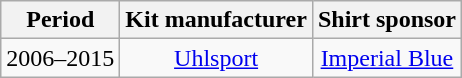<table class="wikitable" style="text-align:center;margin-left:1em;float:center">
<tr>
<th>Period</th>
<th>Kit manufacturer</th>
<th>Shirt sponsor</th>
</tr>
<tr>
<td>2006–2015</td>
<td><a href='#'>Uhlsport</a></td>
<td><a href='#'>Imperial Blue</a></td>
</tr>
</table>
